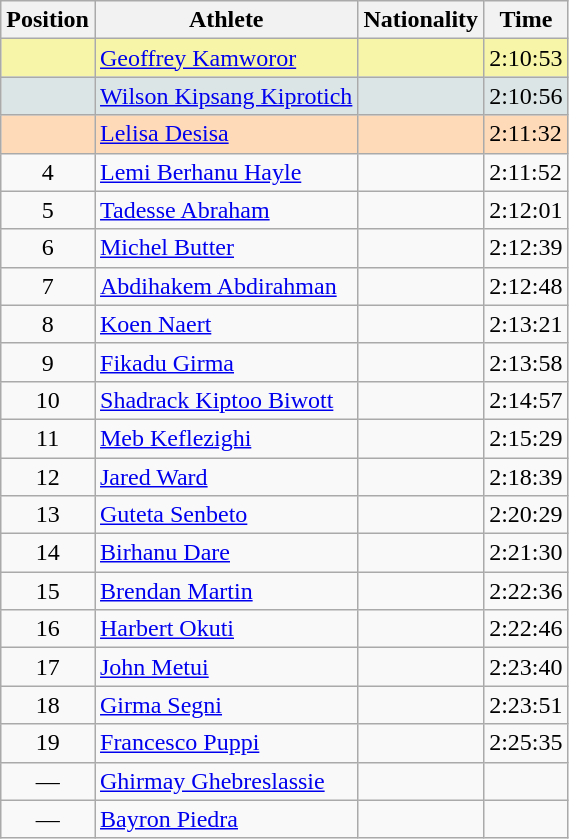<table class="wikitable sortable">
<tr>
<th>Position</th>
<th>Athlete</th>
<th>Nationality</th>
<th>Time</th>
</tr>
<tr bgcolor=#F7F6A8>
<td align=center></td>
<td><a href='#'>Geoffrey Kamworor</a></td>
<td></td>
<td>2:10:53</td>
</tr>
<tr bgcolor=#DCE5E5>
<td align=center></td>
<td><a href='#'>Wilson Kipsang Kiprotich</a></td>
<td></td>
<td>2:10:56</td>
</tr>
<tr bgcolor=#FFDAB9>
<td align=center></td>
<td><a href='#'>Lelisa Desisa</a></td>
<td></td>
<td>2:11:32</td>
</tr>
<tr>
<td align=center>4</td>
<td><a href='#'>Lemi Berhanu Hayle</a></td>
<td></td>
<td>2:11:52</td>
</tr>
<tr>
<td align=center>5</td>
<td><a href='#'>Tadesse Abraham</a></td>
<td></td>
<td>2:12:01</td>
</tr>
<tr>
<td align=center>6</td>
<td><a href='#'>Michel Butter</a></td>
<td></td>
<td>2:12:39</td>
</tr>
<tr>
<td align=center>7</td>
<td><a href='#'>Abdihakem Abdirahman</a></td>
<td></td>
<td>2:12:48</td>
</tr>
<tr>
<td align=center>8</td>
<td><a href='#'>Koen Naert</a></td>
<td></td>
<td>2:13:21</td>
</tr>
<tr>
<td align=center>9</td>
<td><a href='#'>Fikadu Girma</a></td>
<td></td>
<td>2:13:58</td>
</tr>
<tr>
<td align=center>10</td>
<td><a href='#'>Shadrack Kiptoo Biwott</a></td>
<td></td>
<td>2:14:57</td>
</tr>
<tr>
<td align=center>11</td>
<td><a href='#'>Meb Keflezighi</a></td>
<td></td>
<td>2:15:29</td>
</tr>
<tr>
<td align=center>12</td>
<td><a href='#'>Jared Ward</a></td>
<td></td>
<td>2:18:39</td>
</tr>
<tr>
<td align=center>13</td>
<td><a href='#'>Guteta Senbeto</a></td>
<td></td>
<td>2:20:29</td>
</tr>
<tr>
<td align=center>14</td>
<td><a href='#'>Birhanu Dare</a></td>
<td></td>
<td>2:21:30</td>
</tr>
<tr>
<td align=center>15</td>
<td><a href='#'>Brendan Martin</a></td>
<td></td>
<td>2:22:36</td>
</tr>
<tr>
<td align=center>16</td>
<td><a href='#'>Harbert Okuti</a></td>
<td></td>
<td>2:22:46</td>
</tr>
<tr>
<td align=center>17</td>
<td><a href='#'>John Metui</a></td>
<td></td>
<td>2:23:40</td>
</tr>
<tr>
<td align=center>18</td>
<td><a href='#'>Girma Segni</a></td>
<td></td>
<td>2:23:51</td>
</tr>
<tr>
<td align=center>19</td>
<td><a href='#'>Francesco Puppi</a></td>
<td></td>
<td>2:25:35</td>
</tr>
<tr>
<td align=center>—</td>
<td><a href='#'>Ghirmay Ghebreslassie</a></td>
<td></td>
<td></td>
</tr>
<tr>
<td align=center>—</td>
<td><a href='#'>Bayron Piedra</a></td>
<td></td>
<td></td>
</tr>
</table>
